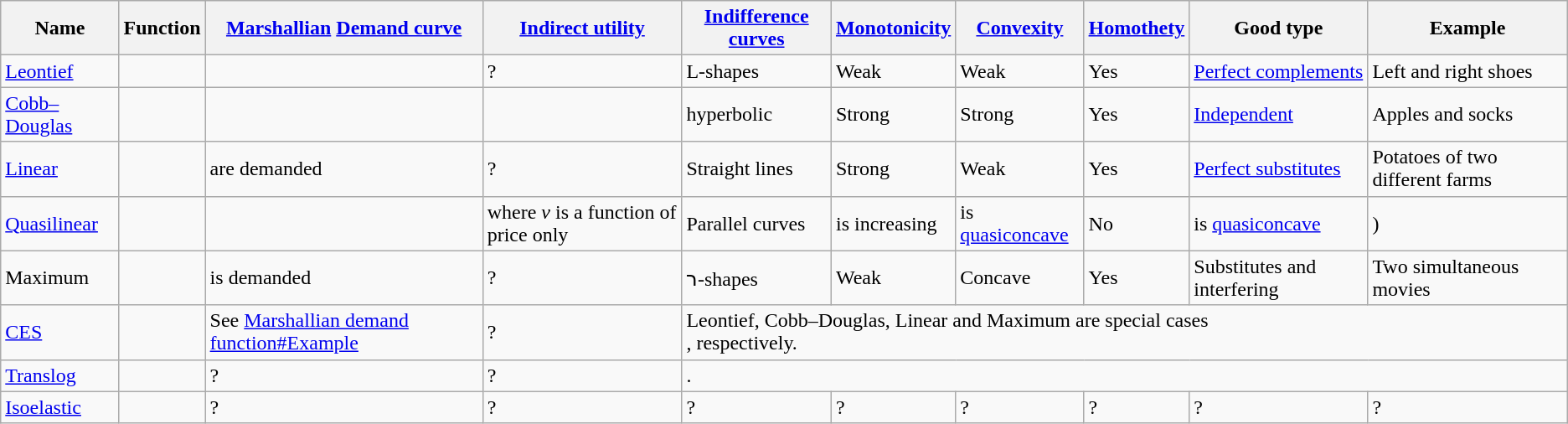<table class="wikitable">
<tr>
<th>Name</th>
<th>Function</th>
<th><a href='#'>Marshallian</a> <a href='#'>Demand curve</a></th>
<th><a href='#'>Indirect utility</a></th>
<th><a href='#'>Indifference curves</a></th>
<th><a href='#'>Monotonicity</a></th>
<th><a href='#'>Convexity</a></th>
<th><a href='#'>Homothety</a></th>
<th>Good type</th>
<th>Example</th>
</tr>
<tr>
<td><a href='#'>Leontief</a></td>
<td></td>
<td></td>
<td>?</td>
<td>L-shapes</td>
<td>Weak</td>
<td>Weak</td>
<td>Yes</td>
<td><a href='#'>Perfect complements</a></td>
<td>Left and right shoes</td>
</tr>
<tr>
<td><a href='#'>Cobb–Douglas</a></td>
<td></td>
<td></td>
<td></td>
<td>hyperbolic</td>
<td>Strong</td>
<td>Strong</td>
<td>Yes</td>
<td><a href='#'>Independent</a></td>
<td>Apples and socks</td>
</tr>
<tr>
<td><a href='#'>Linear</a></td>
<td></td>
<td> are demanded</td>
<td>?</td>
<td>Straight lines</td>
<td>Strong</td>
<td>Weak</td>
<td>Yes</td>
<td><a href='#'>Perfect substitutes</a></td>
<td>Potatoes of two different farms</td>
</tr>
<tr>
<td><a href='#'>Quasilinear</a></td>
<td></td>
<td></td>
<td> where <em>v</em> is a function of price only</td>
<td>Parallel curves</td>
<td> is increasing</td>
<td> is <a href='#'>quasiconcave</a></td>
<td>No</td>
<td> is <a href='#'>quasiconcave</a></td>
<td>)</td>
</tr>
<tr>
<td>Maximum</td>
<td></td>
<td> is demanded</td>
<td>?</td>
<td>ר-shapes</td>
<td>Weak</td>
<td>Concave</td>
<td>Yes</td>
<td>Substitutes and interfering</td>
<td>Two simultaneous movies</td>
</tr>
<tr>
<td><a href='#'>CES</a></td>
<td></td>
<td>See <a href='#'>Marshallian demand function#Example</a></td>
<td>?</td>
<td colspan=6>Leontief, Cobb–Douglas, Linear and Maximum are special cases <br>, respectively.</td>
</tr>
<tr>
<td><a href='#'>Translog</a></td>
<td></td>
<td>?</td>
<td>?</td>
<td colspan=6>.</td>
</tr>
<tr>
<td><a href='#'>Isoelastic</a></td>
<td></td>
<td>?</td>
<td>?</td>
<td>?</td>
<td>?</td>
<td>?</td>
<td>?</td>
<td>?</td>
<td>?</td>
</tr>
</table>
